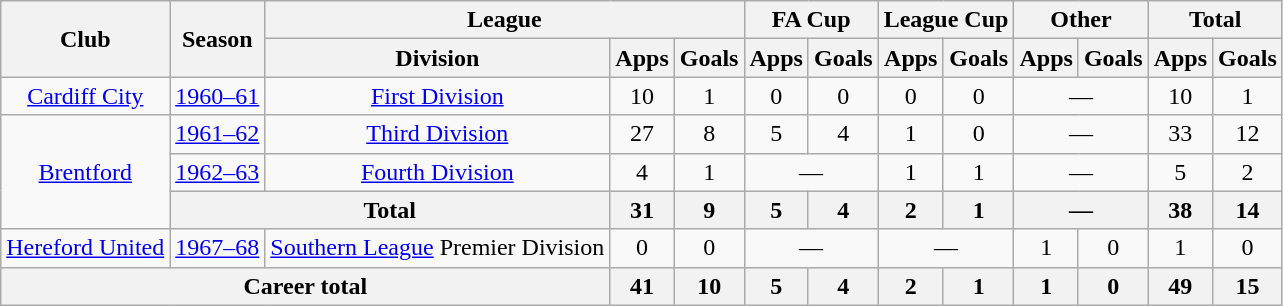<table class="wikitable" style="text-align: center;">
<tr>
<th rowspan="2">Club</th>
<th rowspan="2">Season</th>
<th colspan="3">League</th>
<th colspan="2">FA Cup</th>
<th colspan="2">League Cup</th>
<th colspan="2">Other</th>
<th colspan="2">Total</th>
</tr>
<tr>
<th>Division</th>
<th>Apps</th>
<th>Goals</th>
<th>Apps</th>
<th>Goals</th>
<th>Apps</th>
<th>Goals</th>
<th>Apps</th>
<th>Goals</th>
<th>Apps</th>
<th>Goals</th>
</tr>
<tr>
<td><a href='#'>Cardiff City</a></td>
<td><a href='#'>1960–61</a></td>
<td><a href='#'>First Division</a></td>
<td>10</td>
<td>1</td>
<td>0</td>
<td>0</td>
<td>0</td>
<td>0</td>
<td colspan="2">—</td>
<td>10</td>
<td>1</td>
</tr>
<tr>
<td rowspan="3"><a href='#'>Brentford</a></td>
<td><a href='#'>1961–62</a></td>
<td><a href='#'>Third Division</a></td>
<td>27</td>
<td>8</td>
<td>5</td>
<td>4</td>
<td>1</td>
<td>0</td>
<td colspan="2">—</td>
<td>33</td>
<td>12</td>
</tr>
<tr>
<td><a href='#'>1962–63</a></td>
<td><a href='#'>Fourth Division</a></td>
<td>4</td>
<td>1</td>
<td colspan="2">—</td>
<td>1</td>
<td>1</td>
<td colspan="2">—</td>
<td>5</td>
<td>2</td>
</tr>
<tr>
<th colspan="2">Total</th>
<th>31</th>
<th>9</th>
<th>5</th>
<th>4</th>
<th>2</th>
<th>1</th>
<th colspan="2">—</th>
<th>38</th>
<th>14</th>
</tr>
<tr>
<td><a href='#'>Hereford United</a></td>
<td><a href='#'>1967–68</a></td>
<td><a href='#'>Southern League</a> Premier Division</td>
<td>0</td>
<td>0</td>
<td colspan="2">—</td>
<td colspan="2">—</td>
<td>1</td>
<td>0</td>
<td>1</td>
<td>0</td>
</tr>
<tr>
<th colspan="3">Career total</th>
<th>41</th>
<th>10</th>
<th>5</th>
<th>4</th>
<th>2</th>
<th>1</th>
<th>1</th>
<th>0</th>
<th>49</th>
<th>15</th>
</tr>
</table>
